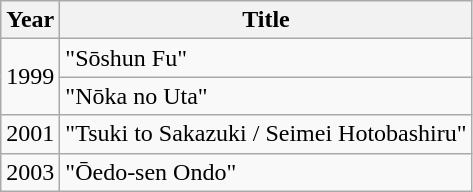<table class="wikitable">
<tr>
<th>Year</th>
<th>Title</th>
</tr>
<tr>
<td rowspan="2">1999</td>
<td>"Sōshun Fu"</td>
</tr>
<tr>
<td>"Nōka no Uta"</td>
</tr>
<tr>
<td>2001</td>
<td>"Tsuki to Sakazuki / Seimei Hotobashiru"</td>
</tr>
<tr>
<td>2003</td>
<td>"Ōedo-sen Ondo"</td>
</tr>
</table>
